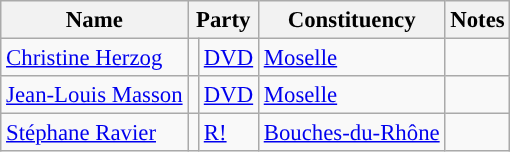<table class="wikitable" style="font-size:95%;">
<tr>
<th>Name</th>
<th colspan="2">Party</th>
<th>Constituency</th>
<th>Notes</th>
</tr>
<tr>
<td><a href='#'>Christine Herzog</a></td>
<td style="background:"></td>
<td><a href='#'>DVD</a></td>
<td><a href='#'>Moselle</a></td>
<td></td>
</tr>
<tr>
<td><a href='#'>Jean-Louis Masson</a></td>
<td style="background:"></td>
<td><a href='#'>DVD</a></td>
<td><a href='#'>Moselle</a></td>
<td></td>
</tr>
<tr>
<td><a href='#'>Stéphane Ravier</a></td>
<td style="background:"></td>
<td><a href='#'>R!</a></td>
<td><a href='#'>Bouches-du-Rhône</a></td>
<td></td>
</tr>
</table>
